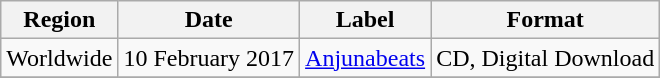<table class=wikitable>
<tr>
<th>Region</th>
<th>Date</th>
<th>Label</th>
<th>Format</th>
</tr>
<tr>
<td>Worldwide</td>
<td>10 February 2017</td>
<td><a href='#'>Anjunabeats</a></td>
<td>CD, Digital Download</td>
</tr>
<tr>
</tr>
</table>
